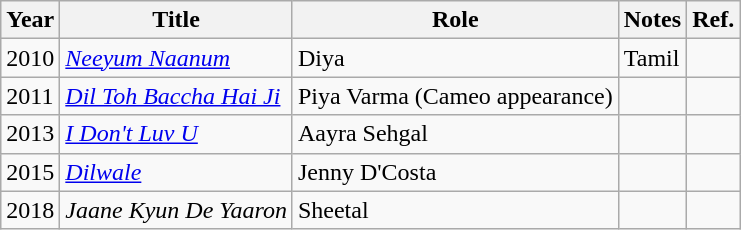<table class="wikitable sortable">
<tr>
<th scope="col">Year</th>
<th scope="col">Title</th>
<th scope="col">Role</th>
<th scope="col" class="unsortable">Notes</th>
<th>Ref.</th>
</tr>
<tr>
<td>2010</td>
<td><em><a href='#'>Neeyum Naanum</a></em></td>
<td>Diya</td>
<td>Tamil</td>
<td></td>
</tr>
<tr>
<td>2011</td>
<td><em><a href='#'>Dil Toh Baccha Hai Ji</a></em></td>
<td>Piya Varma (Cameo appearance)</td>
<td></td>
<td></td>
</tr>
<tr>
<td>2013</td>
<td><em><a href='#'>I Don't Luv U</a></em></td>
<td>Aayra Sehgal</td>
<td></td>
<td></td>
</tr>
<tr>
<td>2015</td>
<td><em><a href='#'>Dilwale</a></em></td>
<td>Jenny D'Costa</td>
<td></td>
<td></td>
</tr>
<tr>
<td>2018</td>
<td><em>Jaane Kyun De Yaaron</em></td>
<td>Sheetal</td>
<td></td>
<td></td>
</tr>
</table>
